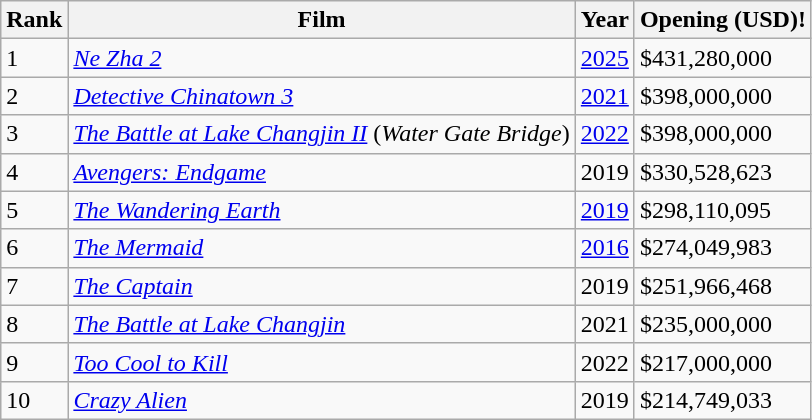<table class="wikitable sortable">
<tr>
<th>Rank</th>
<th>Film</th>
<th>Year</th>
<th>Opening (USD)!</th>
</tr>
<tr>
<td>1</td>
<td><em><a href='#'>Ne Zha 2</a></em></td>
<td><a href='#'>2025</a></td>
<td>$431,280,000</td>
</tr>
<tr>
<td>2</td>
<td><em><a href='#'>Detective Chinatown 3</a></em></td>
<td><a href='#'>2021</a></td>
<td>$398,000,000</td>
</tr>
<tr>
<td>3</td>
<td><em><a href='#'>The Battle at Lake Changjin II</a></em> (<em>Water Gate Bridge</em>)</td>
<td><a href='#'>2022</a></td>
<td>$398,000,000</td>
</tr>
<tr>
<td>4</td>
<td><em><a href='#'>Avengers: Endgame</a></em></td>
<td>2019</td>
<td>$330,528,623</td>
</tr>
<tr>
<td>5</td>
<td><em><a href='#'>The Wandering Earth</a></em></td>
<td><a href='#'>2019</a></td>
<td>$298,110,095</td>
</tr>
<tr>
<td>6</td>
<td><a href='#'><em>The Mermaid</em></a></td>
<td><a href='#'>2016</a></td>
<td>$274,049,983</td>
</tr>
<tr>
<td>7</td>
<td><a href='#'><em>The Captain</em></a></td>
<td>2019</td>
<td>$251,966,468</td>
</tr>
<tr>
<td>8</td>
<td><em><a href='#'>The Battle at Lake Changjin</a></em></td>
<td>2021</td>
<td>$235,000,000</td>
</tr>
<tr>
<td>9</td>
<td><em><a href='#'>Too Cool to Kill</a></em></td>
<td>2022</td>
<td>$217,000,000</td>
</tr>
<tr>
<td>10</td>
<td><em><a href='#'>Crazy Alien</a></em></td>
<td>2019</td>
<td>$214,749,033</td>
</tr>
</table>
